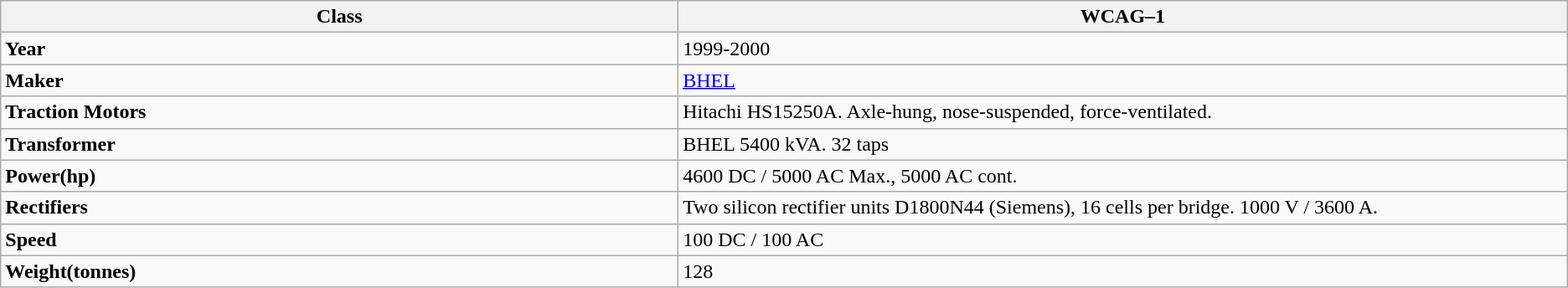<table class="wikitable">
<tr>
<th width=16%><strong>Class</strong></th>
<th width=21%><strong>WCAG–1</strong></th>
</tr>
<tr>
<td style="text-align:centre;"><strong>Year</strong></td>
<td>1999-2000</td>
</tr>
<tr>
<td style="text-align:centre;"><strong>Maker</strong></td>
<td><a href='#'>BHEL</a></td>
</tr>
<tr>
<td style="text-align:centre;"><strong>Traction Motors</strong></td>
<td>Hitachi HS15250A. Axle-hung, nose-suspended, force-ventilated.</td>
</tr>
<tr>
<td style="text-align:centre;"><strong>Transformer</strong></td>
<td>BHEL 5400 kVA. 32 taps</td>
</tr>
<tr>
<td style="text-align:centre;"><strong>Power(hp)</strong></td>
<td>4600 DC / 5000 AC Max., 5000 AC cont.</td>
</tr>
<tr>
<td style="text-align:centre;"><strong>Rectifiers</strong></td>
<td>Two silicon rectifier units D1800N44 (Siemens), 16 cells per bridge. 1000 V / 3600 A.</td>
</tr>
<tr>
<td style="text-align:centre;"><strong>Speed</strong></td>
<td>100 DC / 100 AC</td>
</tr>
<tr>
<td style="text-align:centre;"><strong>Weight(tonnes)</strong></td>
<td>128</td>
</tr>
</table>
